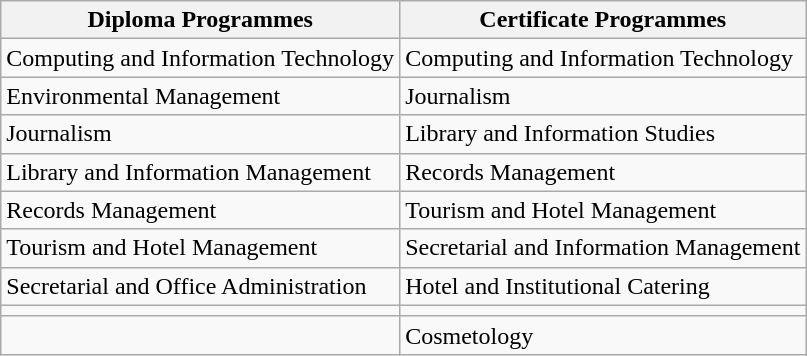<table class="wikitable">
<tr>
<th>Diploma Programmes</th>
<th>Certificate Programmes</th>
</tr>
<tr>
<td>Computing and Information Technology</td>
<td>Computing and Information Technology</td>
</tr>
<tr>
<td>Environmental Management</td>
<td>Journalism</td>
</tr>
<tr>
<td>Journalism</td>
<td>Library and Information Studies</td>
</tr>
<tr>
<td>Library and Information Management</td>
<td>Records Management</td>
</tr>
<tr>
<td>Records Management</td>
<td>Tourism and Hotel Management</td>
</tr>
<tr>
<td>Tourism and Hotel Management</td>
<td>Secretarial and Information Management</td>
</tr>
<tr>
<td>Secretarial and Office Administration</td>
<td>Hotel and Institutional Catering</td>
</tr>
<tr>
<td></td>
<td></td>
</tr>
<tr>
<td></td>
<td>Cosmetology</td>
</tr>
</table>
